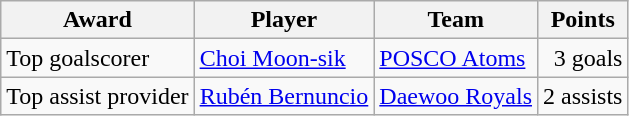<table class="wikitable">
<tr>
<th>Award</th>
<th>Player</th>
<th>Team</th>
<th>Points</th>
</tr>
<tr>
<td>Top goalscorer</td>
<td> <a href='#'>Choi Moon-sik</a></td>
<td><a href='#'>POSCO Atoms</a></td>
<td align="right">3 goals</td>
</tr>
<tr>
<td>Top assist provider</td>
<td> <a href='#'>Rubén Bernuncio</a></td>
<td><a href='#'>Daewoo Royals</a></td>
<td align="right">2 assists</td>
</tr>
</table>
